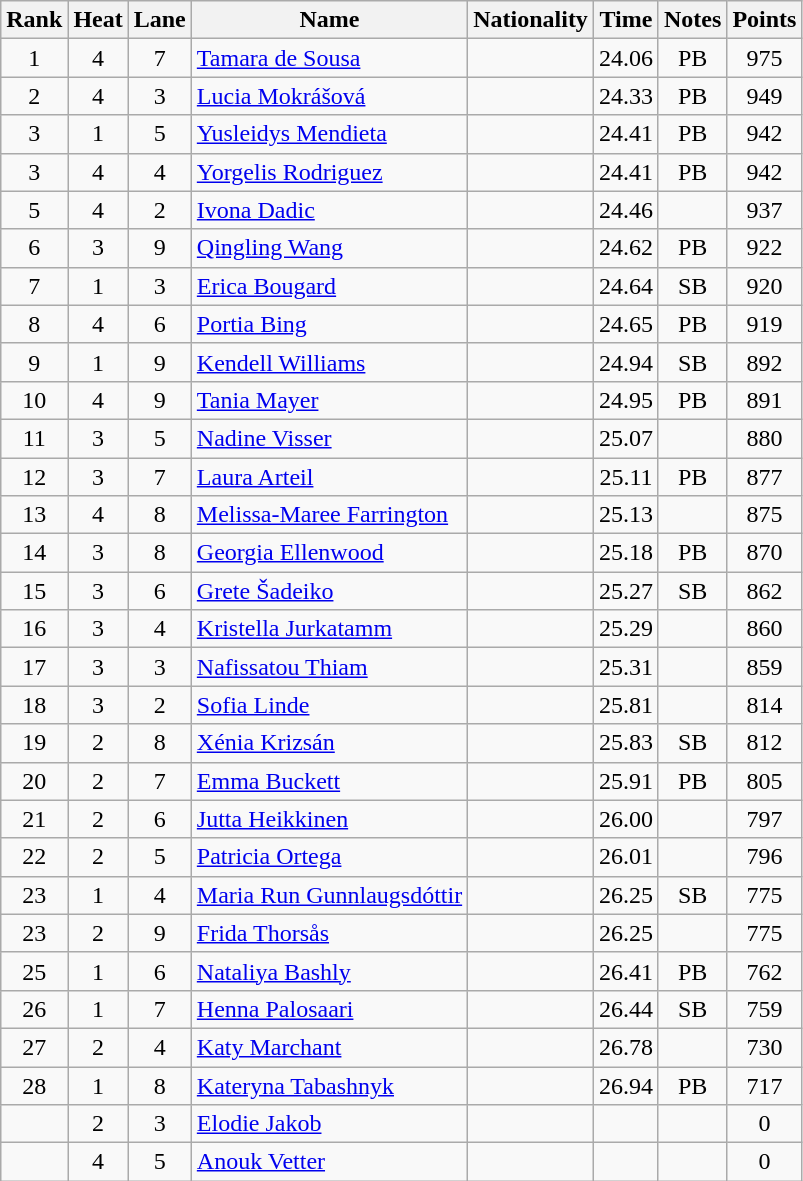<table class="wikitable sortable" style="text-align:center">
<tr>
<th>Rank</th>
<th>Heat</th>
<th>Lane</th>
<th>Name</th>
<th>Nationality</th>
<th>Time</th>
<th>Notes</th>
<th>Points</th>
</tr>
<tr>
<td>1</td>
<td>4</td>
<td>7</td>
<td align=left><a href='#'>Tamara de Sousa</a></td>
<td align=left></td>
<td>24.06</td>
<td>PB</td>
<td>975</td>
</tr>
<tr>
<td>2</td>
<td>4</td>
<td>3</td>
<td align=left><a href='#'>Lucia Mokrášová</a></td>
<td align=left></td>
<td>24.33</td>
<td>PB</td>
<td>949</td>
</tr>
<tr>
<td>3</td>
<td>1</td>
<td>5</td>
<td align=left><a href='#'>Yusleidys Mendieta</a></td>
<td align=left></td>
<td>24.41</td>
<td>PB</td>
<td>942</td>
</tr>
<tr>
<td>3</td>
<td>4</td>
<td>4</td>
<td align=left><a href='#'>Yorgelis Rodriguez</a></td>
<td align=left></td>
<td>24.41</td>
<td>PB</td>
<td>942</td>
</tr>
<tr>
<td>5</td>
<td>4</td>
<td>2</td>
<td align=left><a href='#'>Ivona Dadic</a></td>
<td align=left></td>
<td>24.46</td>
<td></td>
<td>937</td>
</tr>
<tr>
<td>6</td>
<td>3</td>
<td>9</td>
<td align=left><a href='#'>Qingling Wang</a></td>
<td align=left></td>
<td>24.62</td>
<td>PB</td>
<td>922</td>
</tr>
<tr>
<td>7</td>
<td>1</td>
<td>3</td>
<td align=left><a href='#'>Erica Bougard</a></td>
<td align=left></td>
<td>24.64</td>
<td>SB</td>
<td>920</td>
</tr>
<tr>
<td>8</td>
<td>4</td>
<td>6</td>
<td align=left><a href='#'>Portia Bing</a></td>
<td align=left></td>
<td>24.65</td>
<td>PB</td>
<td>919</td>
</tr>
<tr>
<td>9</td>
<td>1</td>
<td>9</td>
<td align=left><a href='#'>Kendell Williams</a></td>
<td align=left></td>
<td>24.94</td>
<td>SB</td>
<td>892</td>
</tr>
<tr>
<td>10</td>
<td>4</td>
<td>9</td>
<td align=left><a href='#'>Tania Mayer</a></td>
<td align=left></td>
<td>24.95</td>
<td>PB</td>
<td>891</td>
</tr>
<tr>
<td>11</td>
<td>3</td>
<td>5</td>
<td align=left><a href='#'>Nadine Visser</a></td>
<td align=left></td>
<td>25.07</td>
<td></td>
<td>880</td>
</tr>
<tr>
<td>12</td>
<td>3</td>
<td>7</td>
<td align=left><a href='#'>Laura Arteil</a></td>
<td align=left></td>
<td>25.11</td>
<td>PB</td>
<td>877</td>
</tr>
<tr>
<td>13</td>
<td>4</td>
<td>8</td>
<td align=left><a href='#'>Melissa-Maree Farrington</a></td>
<td align=left></td>
<td>25.13</td>
<td></td>
<td>875</td>
</tr>
<tr>
<td>14</td>
<td>3</td>
<td>8</td>
<td align=left><a href='#'>Georgia Ellenwood</a></td>
<td align=left></td>
<td>25.18</td>
<td>PB</td>
<td>870</td>
</tr>
<tr>
<td>15</td>
<td>3</td>
<td>6</td>
<td align=left><a href='#'>Grete Šadeiko</a></td>
<td align=left></td>
<td>25.27</td>
<td>SB</td>
<td>862</td>
</tr>
<tr>
<td>16</td>
<td>3</td>
<td>4</td>
<td align=left><a href='#'>Kristella Jurkatamm</a></td>
<td align=left></td>
<td>25.29</td>
<td></td>
<td>860</td>
</tr>
<tr>
<td>17</td>
<td>3</td>
<td>3</td>
<td align=left><a href='#'>Nafissatou Thiam</a></td>
<td align=left></td>
<td>25.31</td>
<td></td>
<td>859</td>
</tr>
<tr>
<td>18</td>
<td>3</td>
<td>2</td>
<td align=left><a href='#'>Sofia Linde</a></td>
<td align=left></td>
<td>25.81</td>
<td></td>
<td>814</td>
</tr>
<tr>
<td>19</td>
<td>2</td>
<td>8</td>
<td align=left><a href='#'>Xénia Krizsán</a></td>
<td align=left></td>
<td>25.83</td>
<td>SB</td>
<td>812</td>
</tr>
<tr>
<td>20</td>
<td>2</td>
<td>7</td>
<td align=left><a href='#'>Emma Buckett</a></td>
<td align=left></td>
<td>25.91</td>
<td>PB</td>
<td>805</td>
</tr>
<tr>
<td>21</td>
<td>2</td>
<td>6</td>
<td align=left><a href='#'>Jutta Heikkinen</a></td>
<td align=left></td>
<td>26.00</td>
<td></td>
<td>797</td>
</tr>
<tr>
<td>22</td>
<td>2</td>
<td>5</td>
<td align=left><a href='#'>Patricia Ortega</a></td>
<td align=left></td>
<td>26.01</td>
<td></td>
<td>796</td>
</tr>
<tr>
<td>23</td>
<td>1</td>
<td>4</td>
<td align=left><a href='#'>Maria Run Gunnlaugsdóttir</a></td>
<td align=left></td>
<td>26.25</td>
<td>SB</td>
<td>775</td>
</tr>
<tr>
<td>23</td>
<td>2</td>
<td>9</td>
<td align=left><a href='#'>Frida Thorsås</a></td>
<td align=left></td>
<td>26.25</td>
<td></td>
<td>775</td>
</tr>
<tr>
<td>25</td>
<td>1</td>
<td>6</td>
<td align=left><a href='#'>Nataliya Bashly</a></td>
<td align=left></td>
<td>26.41</td>
<td>PB</td>
<td>762</td>
</tr>
<tr>
<td>26</td>
<td>1</td>
<td>7</td>
<td align=left><a href='#'>Henna Palosaari</a></td>
<td align=left></td>
<td>26.44</td>
<td>SB</td>
<td>759</td>
</tr>
<tr>
<td>27</td>
<td>2</td>
<td>4</td>
<td align=left><a href='#'>Katy Marchant</a></td>
<td align=left></td>
<td>26.78</td>
<td></td>
<td>730</td>
</tr>
<tr>
<td>28</td>
<td>1</td>
<td>8</td>
<td align=left><a href='#'>Kateryna Tabashnyk</a></td>
<td align=left></td>
<td>26.94</td>
<td>PB</td>
<td>717</td>
</tr>
<tr>
<td></td>
<td>2</td>
<td>3</td>
<td align=left><a href='#'>Elodie Jakob</a></td>
<td align=left></td>
<td></td>
<td></td>
<td>0</td>
</tr>
<tr>
<td></td>
<td>4</td>
<td>5</td>
<td align=left><a href='#'>Anouk Vetter</a></td>
<td align=left></td>
<td></td>
<td></td>
<td>0</td>
</tr>
</table>
